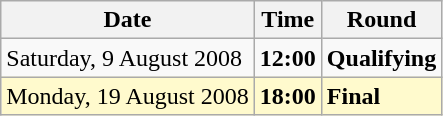<table class="wikitable">
<tr>
<th>Date</th>
<th>Time</th>
<th>Round</th>
</tr>
<tr>
<td>Saturday, 9 August 2008</td>
<td><strong>12:00</strong></td>
<td><strong>Qualifying</strong></td>
</tr>
<tr style=background:lemonchiffon>
<td>Monday, 19 August 2008</td>
<td><strong>18:00</strong></td>
<td><strong>Final</strong></td>
</tr>
</table>
